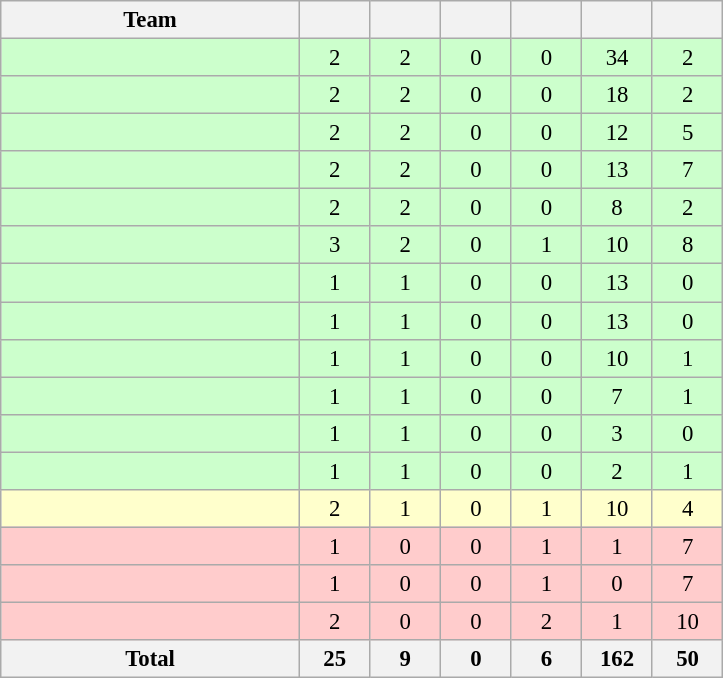<table class="wikitable" style="font-size:95%; text-align:center">
<tr>
<th width=192>Team</th>
<th width=40></th>
<th width=40></th>
<th width=40></th>
<th width=40></th>
<th width=40></th>
<th width=40></th>
</tr>
<tr style="background:#ccffcc;">
<td style="text-align:left;"></td>
<td>2</td>
<td>2</td>
<td>0</td>
<td>0</td>
<td>34</td>
<td>2</td>
</tr>
<tr style="background:#ccffcc;">
<td style="text-align:left;"></td>
<td>2</td>
<td>2</td>
<td>0</td>
<td>0</td>
<td>18</td>
<td>2</td>
</tr>
<tr style="background:#ccffcc;">
<td style="text-align:left;"></td>
<td>2</td>
<td>2</td>
<td>0</td>
<td>0</td>
<td>12</td>
<td>5</td>
</tr>
<tr style="background:#ccffcc;">
<td style="text-align:left;"></td>
<td>2</td>
<td>2</td>
<td>0</td>
<td>0</td>
<td>13</td>
<td>7</td>
</tr>
<tr style="background:#ccffcc;">
<td style="text-align:left;"></td>
<td>2</td>
<td>2</td>
<td>0</td>
<td>0</td>
<td>8</td>
<td>2</td>
</tr>
<tr style="background:#ccffcc;">
<td style="text-align:left;"></td>
<td>3</td>
<td>2</td>
<td>0</td>
<td>1</td>
<td>10</td>
<td>8</td>
</tr>
<tr style="background:#ccffcc;">
<td style="text-align:left;"></td>
<td>1</td>
<td>1</td>
<td>0</td>
<td>0</td>
<td>13</td>
<td>0</td>
</tr>
<tr style="background:#ccffcc;">
<td style="text-align:left;"></td>
<td>1</td>
<td>1</td>
<td>0</td>
<td>0</td>
<td>13</td>
<td>0</td>
</tr>
<tr style="background:#ccffcc;">
<td style="text-align:left;"></td>
<td>1</td>
<td>1</td>
<td>0</td>
<td>0</td>
<td>10</td>
<td>1</td>
</tr>
<tr style="background:#ccffcc;">
<td style="text-align:left;"></td>
<td>1</td>
<td>1</td>
<td>0</td>
<td>0</td>
<td>7</td>
<td>1</td>
</tr>
<tr style="background:#ccffcc;">
<td style="text-align:left;"></td>
<td>1</td>
<td>1</td>
<td>0</td>
<td>0</td>
<td>3</td>
<td>0</td>
</tr>
<tr style="background:#ccffcc;">
<td style="text-align:left;"></td>
<td>1</td>
<td>1</td>
<td>0</td>
<td>0</td>
<td>2</td>
<td>1</td>
</tr>
<tr style="background:#ffffcc;">
<td style="text-align:left;"></td>
<td>2</td>
<td>1</td>
<td>0</td>
<td>1</td>
<td>10</td>
<td>4</td>
</tr>
<tr style="background:#ffcccc;">
<td style="text-align:left;"></td>
<td>1</td>
<td>0</td>
<td>0</td>
<td>1</td>
<td>1</td>
<td>7</td>
</tr>
<tr style="background:#ffcccc;">
<td style="text-align:left;"></td>
<td>1</td>
<td>0</td>
<td>0</td>
<td>1</td>
<td>0</td>
<td>7</td>
</tr>
<tr style="background:#ffcccc;">
<td style="text-align:left;"></td>
<td>2</td>
<td>0</td>
<td>0</td>
<td>2</td>
<td>1</td>
<td>10</td>
</tr>
<tr>
<th>Total</th>
<th>25</th>
<th>9</th>
<th>0</th>
<th>6</th>
<th>162</th>
<th>50</th>
</tr>
</table>
